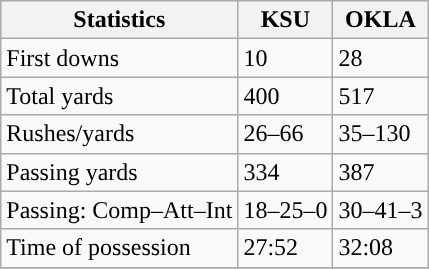<table class="wikitable" style="float: left;">
<tr>
<th>Statistics</th>
<th>KSU</th>
<th>OKLA</th>
</tr>
<tr>
<td>First downs</td>
<td>10</td>
<td>28</td>
</tr>
<tr>
<td>Total yards</td>
<td>400</td>
<td>517</td>
</tr>
<tr>
<td>Rushes/yards</td>
<td>26–66</td>
<td>35–130</td>
</tr>
<tr>
<td>Passing yards</td>
<td>334</td>
<td>387</td>
</tr>
<tr>
<td>Passing: Comp–Att–Int</td>
<td>18–25–0</td>
<td>30–41–3</td>
</tr>
<tr>
<td>Time of possession</td>
<td>27:52</td>
<td>32:08</td>
</tr>
<tr>
</tr>
</table>
